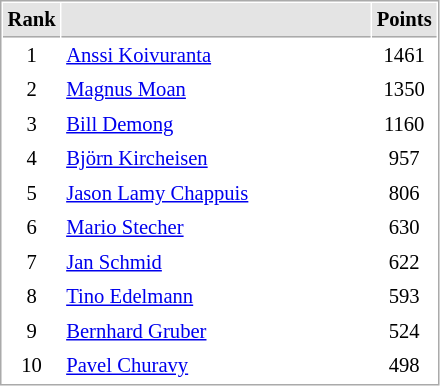<table cellspacing="1" cellpadding="3" style="border:1px solid #AAAAAA;font-size:86%">
<tr bgcolor="#E4E4E4">
<th style="border-bottom:1px solid #AAAAAA" width=10>Rank</th>
<th style="border-bottom:1px solid #AAAAAA" width=200></th>
<th style="border-bottom:1px solid #AAAAAA" width=20>Points</th>
</tr>
<tr>
<td align=center>1</td>
<td> <a href='#'>Anssi Koivuranta</a></td>
<td align=center>1461</td>
</tr>
<tr>
<td align=center>2</td>
<td> <a href='#'>Magnus Moan</a></td>
<td align=center>1350</td>
</tr>
<tr>
<td align=center>3</td>
<td> <a href='#'>Bill Demong</a></td>
<td align=center>1160</td>
</tr>
<tr>
<td align=center>4</td>
<td> <a href='#'>Björn Kircheisen</a></td>
<td align=center>957</td>
</tr>
<tr>
<td align=center>5</td>
<td> <a href='#'>Jason Lamy Chappuis</a></td>
<td align=center>806</td>
</tr>
<tr>
<td align=center>6</td>
<td> <a href='#'>Mario Stecher</a></td>
<td align=center>630</td>
</tr>
<tr>
<td align=center>7</td>
<td> <a href='#'>Jan Schmid</a></td>
<td align=center>622</td>
</tr>
<tr>
<td align=center>8</td>
<td> <a href='#'>Tino Edelmann</a></td>
<td align=center>593</td>
</tr>
<tr>
<td align=center>9</td>
<td> <a href='#'>Bernhard Gruber</a></td>
<td align=center>524</td>
</tr>
<tr>
<td align=center>10</td>
<td> <a href='#'>Pavel Churavy</a></td>
<td align=center>498</td>
</tr>
</table>
